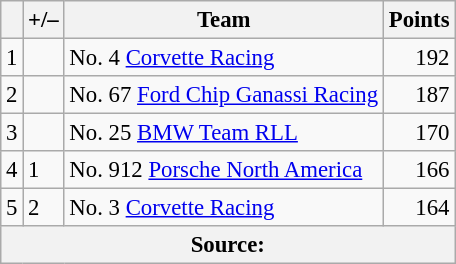<table class="wikitable" style="font-size: 95%;">
<tr>
<th scope="col"></th>
<th scope="col">+/–</th>
<th scope="col">Team</th>
<th scope="col">Points</th>
</tr>
<tr>
<td align=center>1</td>
<td align="left"></td>
<td> No. 4 <a href='#'>Corvette Racing</a></td>
<td align=right>192</td>
</tr>
<tr>
<td align=center>2</td>
<td align="left"></td>
<td> No. 67 <a href='#'>Ford Chip Ganassi Racing</a></td>
<td align=right>187</td>
</tr>
<tr>
<td align=center>3</td>
<td align="left"></td>
<td> No. 25 <a href='#'>BMW Team RLL</a></td>
<td align=right>170</td>
</tr>
<tr>
<td align=center>4</td>
<td align="left"> 1</td>
<td> No. 912 <a href='#'>Porsche North America</a></td>
<td align=right>166</td>
</tr>
<tr>
<td align=center>5</td>
<td align="left"> 2</td>
<td> No. 3 <a href='#'>Corvette Racing</a></td>
<td align=right>164</td>
</tr>
<tr>
<th colspan=5>Source:</th>
</tr>
</table>
